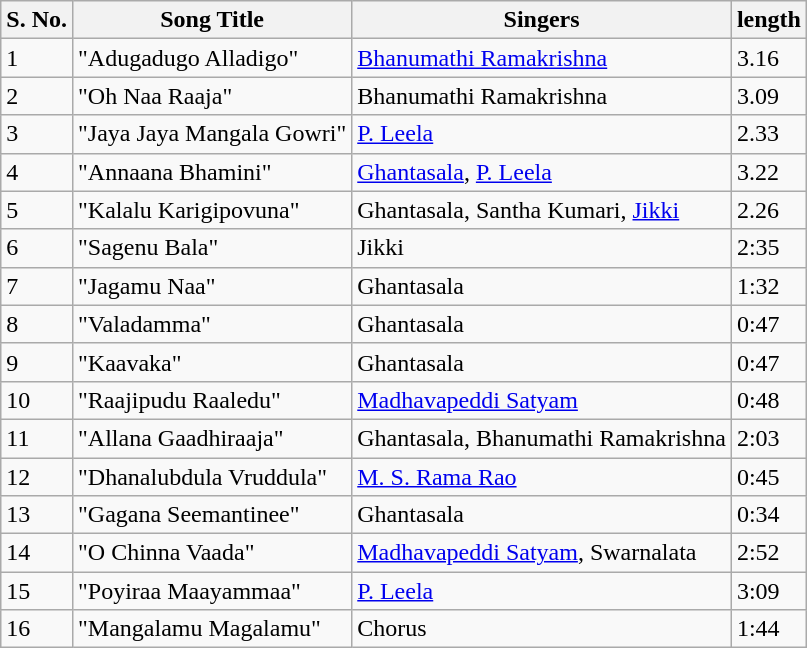<table class="wikitable">
<tr>
<th>S. No.</th>
<th>Song Title</th>
<th>Singers</th>
<th>length</th>
</tr>
<tr>
<td>1</td>
<td>"Adugadugo Alladigo"</td>
<td><a href='#'>Bhanumathi Ramakrishna</a></td>
<td>3.16</td>
</tr>
<tr>
<td>2</td>
<td>"Oh Naa Raaja"</td>
<td>Bhanumathi Ramakrishna</td>
<td>3.09</td>
</tr>
<tr>
<td>3</td>
<td>"Jaya Jaya Mangala Gowri"</td>
<td><a href='#'>P. Leela</a></td>
<td>2.33</td>
</tr>
<tr>
<td>4</td>
<td>"Annaana Bhamini"</td>
<td><a href='#'>Ghantasala</a>, <a href='#'>P. Leela</a></td>
<td>3.22</td>
</tr>
<tr>
<td>5</td>
<td>"Kalalu Karigipovuna"</td>
<td>Ghantasala, Santha Kumari, <a href='#'>Jikki</a></td>
<td>2.26</td>
</tr>
<tr>
<td>6</td>
<td>"Sagenu Bala"</td>
<td>Jikki</td>
<td>2:35</td>
</tr>
<tr>
<td>7</td>
<td>"Jagamu Naa"</td>
<td>Ghantasala</td>
<td>1:32</td>
</tr>
<tr>
<td>8</td>
<td>"Valadamma"</td>
<td>Ghantasala</td>
<td>0:47</td>
</tr>
<tr>
<td>9</td>
<td>"Kaavaka"</td>
<td>Ghantasala</td>
<td>0:47</td>
</tr>
<tr>
<td>10</td>
<td>"Raajipudu Raaledu"</td>
<td><a href='#'>Madhavapeddi Satyam</a></td>
<td>0:48</td>
</tr>
<tr>
<td>11</td>
<td>"Allana Gaadhiraaja"</td>
<td>Ghantasala, Bhanumathi Ramakrishna</td>
<td>2:03</td>
</tr>
<tr>
<td>12</td>
<td>"Dhanalubdula Vruddula"</td>
<td><a href='#'>M. S. Rama Rao</a></td>
<td>0:45</td>
</tr>
<tr>
<td>13</td>
<td>"Gagana Seemantinee"</td>
<td>Ghantasala</td>
<td>0:34</td>
</tr>
<tr>
<td>14</td>
<td>"O Chinna Vaada"</td>
<td><a href='#'>Madhavapeddi Satyam</a>, Swarnalata</td>
<td>2:52</td>
</tr>
<tr>
<td>15</td>
<td>"Poyiraa Maayammaa"</td>
<td><a href='#'>P. Leela</a></td>
<td>3:09</td>
</tr>
<tr>
<td>16</td>
<td>"Mangalamu Magalamu"</td>
<td>Chorus</td>
<td>1:44</td>
</tr>
</table>
